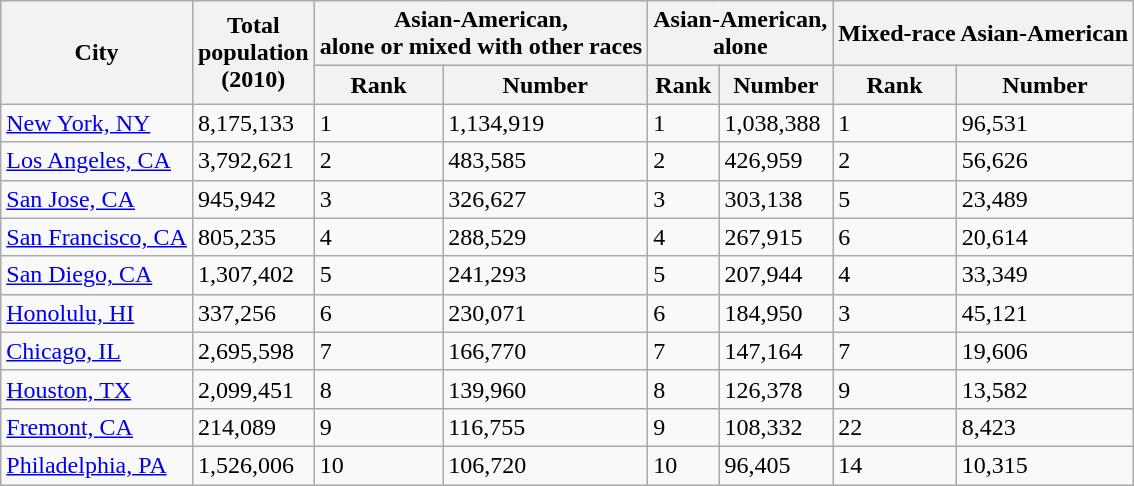<table class="wikitable sortable">
<tr>
<th rowspan="2">City</th>
<th rowspan="2">Total<br>population<br>(2010)</th>
<th colspan="2">Asian-American,<br>alone or mixed with other races</th>
<th colspan="2">Asian-American,<br>alone</th>
<th colspan="2">Mixed-race Asian-American</th>
</tr>
<tr>
<th>Rank</th>
<th>Number</th>
<th>Rank</th>
<th>Number</th>
<th>Rank</th>
<th>Number</th>
</tr>
<tr>
<td><a href='#'>New York, NY</a></td>
<td>8,175,133</td>
<td>1</td>
<td>1,134,919</td>
<td>1</td>
<td>1,038,388</td>
<td>1</td>
<td>96,531</td>
</tr>
<tr>
<td><a href='#'>Los Angeles, CA</a></td>
<td>3,792,621</td>
<td>2</td>
<td>483,585</td>
<td>2</td>
<td>426,959</td>
<td>2</td>
<td>56,626</td>
</tr>
<tr>
<td><a href='#'>San Jose, CA</a></td>
<td>945,942</td>
<td>3</td>
<td>326,627</td>
<td>3</td>
<td>303,138</td>
<td>5</td>
<td>23,489</td>
</tr>
<tr>
<td><a href='#'>San Francisco, CA</a></td>
<td>805,235</td>
<td>4</td>
<td>288,529</td>
<td>4</td>
<td>267,915</td>
<td>6</td>
<td>20,614</td>
</tr>
<tr>
<td><a href='#'>San Diego, CA</a></td>
<td>1,307,402</td>
<td>5</td>
<td>241,293</td>
<td>5</td>
<td>207,944</td>
<td>4</td>
<td>33,349</td>
</tr>
<tr>
<td><a href='#'>Honolulu, HI</a></td>
<td>337,256</td>
<td>6</td>
<td>230,071</td>
<td>6</td>
<td>184,950</td>
<td>3</td>
<td>45,121</td>
</tr>
<tr>
<td><a href='#'>Chicago, IL</a></td>
<td>2,695,598</td>
<td>7</td>
<td>166,770</td>
<td>7</td>
<td>147,164</td>
<td>7</td>
<td>19,606</td>
</tr>
<tr>
<td><a href='#'>Houston, TX</a></td>
<td>2,099,451</td>
<td>8</td>
<td>139,960</td>
<td>8</td>
<td>126,378</td>
<td>9</td>
<td>13,582</td>
</tr>
<tr>
<td><a href='#'>Fremont, CA</a></td>
<td>214,089</td>
<td>9</td>
<td>116,755</td>
<td>9</td>
<td>108,332</td>
<td>22</td>
<td>8,423</td>
</tr>
<tr>
<td><a href='#'>Philadelphia, PA</a></td>
<td>1,526,006</td>
<td>10</td>
<td>106,720</td>
<td>10</td>
<td>96,405</td>
<td>14</td>
<td>10,315</td>
</tr>
</table>
